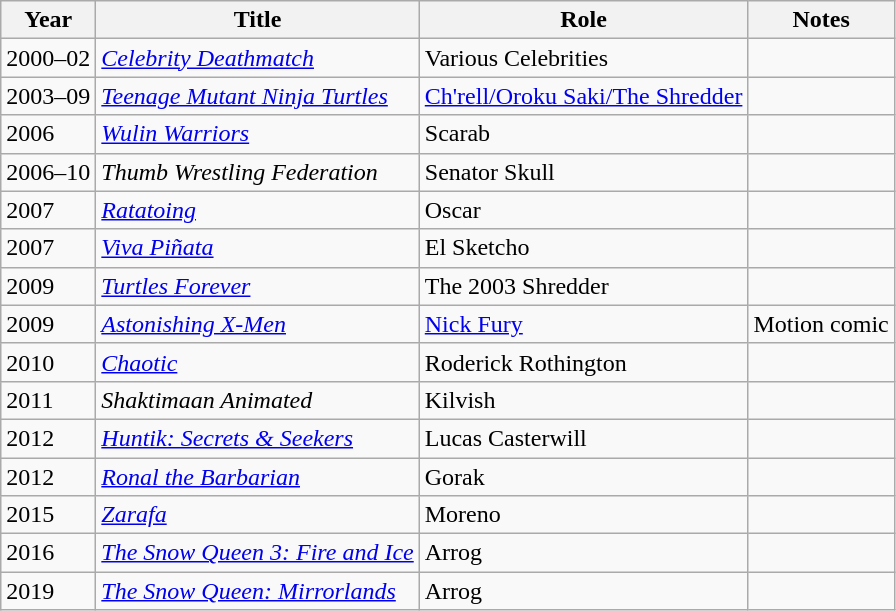<table class="wikitable">
<tr>
<th>Year</th>
<th>Title</th>
<th>Role</th>
<th>Notes</th>
</tr>
<tr>
<td>2000–02</td>
<td><em><a href='#'>Celebrity Deathmatch</a></em></td>
<td>Various Celebrities</td>
<td></td>
</tr>
<tr>
<td>2003–09</td>
<td><em><a href='#'>Teenage Mutant Ninja Turtles</a></em></td>
<td><a href='#'>Ch'rell/Oroku Saki/The Shredder</a></td>
<td></td>
</tr>
<tr>
<td>2006</td>
<td><em><a href='#'>Wulin Warriors</a></em></td>
<td>Scarab</td>
<td></td>
</tr>
<tr>
<td>2006–10</td>
<td><em>Thumb Wrestling Federation</em></td>
<td>Senator Skull</td>
<td></td>
</tr>
<tr>
<td>2007</td>
<td><em><a href='#'>Ratatoing</a></em></td>
<td>Oscar</td>
<td></td>
</tr>
<tr>
<td>2007</td>
<td><em><a href='#'>Viva Piñata</a></em></td>
<td>El Sketcho</td>
<td></td>
</tr>
<tr>
<td>2009</td>
<td><em><a href='#'>Turtles Forever</a></em></td>
<td>The 2003 Shredder</td>
<td></td>
</tr>
<tr>
<td>2009</td>
<td><em><a href='#'>Astonishing X-Men</a></em></td>
<td><a href='#'>Nick Fury</a></td>
<td>Motion comic</td>
</tr>
<tr>
<td>2010</td>
<td><em><a href='#'>Chaotic</a></em></td>
<td>Roderick Rothington</td>
<td></td>
</tr>
<tr>
<td>2011</td>
<td><em>Shaktimaan Animated</em></td>
<td>Kilvish</td>
<td></td>
</tr>
<tr>
<td>2012</td>
<td><em><a href='#'>Huntik: Secrets & Seekers</a></em></td>
<td>Lucas Casterwill</td>
<td></td>
</tr>
<tr>
<td>2012</td>
<td><em><a href='#'>Ronal the Barbarian</a></em></td>
<td>Gorak</td>
<td></td>
</tr>
<tr>
<td>2015</td>
<td><em><a href='#'>Zarafa</a></em></td>
<td>Moreno</td>
<td></td>
</tr>
<tr>
<td>2016</td>
<td><em><a href='#'>The Snow Queen 3: Fire and Ice</a></em></td>
<td>Arrog</td>
<td></td>
</tr>
<tr>
<td>2019</td>
<td><em><a href='#'>The Snow Queen: Mirrorlands</a></em></td>
<td>Arrog</td>
<td></td>
</tr>
</table>
